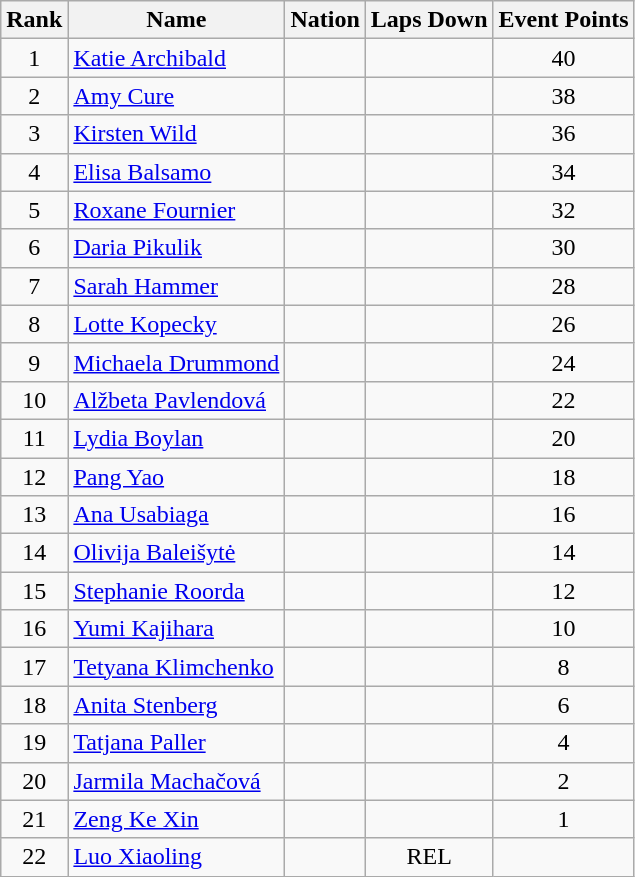<table class="wikitable sortable" style="text-align:center">
<tr>
<th>Rank</th>
<th>Name</th>
<th>Nation</th>
<th>Laps Down</th>
<th>Event Points</th>
</tr>
<tr>
<td>1</td>
<td align=left><a href='#'>Katie Archibald</a></td>
<td align=left></td>
<td></td>
<td>40</td>
</tr>
<tr>
<td>2</td>
<td align=left><a href='#'>Amy Cure</a></td>
<td align=left></td>
<td></td>
<td>38</td>
</tr>
<tr>
<td>3</td>
<td align=left><a href='#'>Kirsten Wild</a></td>
<td align=left></td>
<td></td>
<td>36</td>
</tr>
<tr>
<td>4</td>
<td align=left><a href='#'>Elisa Balsamo</a></td>
<td align=left></td>
<td></td>
<td>34</td>
</tr>
<tr>
<td>5</td>
<td align=left><a href='#'>Roxane Fournier</a></td>
<td align=left></td>
<td></td>
<td>32</td>
</tr>
<tr>
<td>6</td>
<td align=left><a href='#'>Daria Pikulik</a></td>
<td align=left></td>
<td></td>
<td>30</td>
</tr>
<tr>
<td>7</td>
<td align=left><a href='#'>Sarah Hammer</a></td>
<td align=left></td>
<td></td>
<td>28</td>
</tr>
<tr>
<td>8</td>
<td align=left><a href='#'>Lotte Kopecky</a></td>
<td align=left></td>
<td></td>
<td>26</td>
</tr>
<tr>
<td>9</td>
<td align=left><a href='#'>Michaela Drummond</a></td>
<td align=left></td>
<td></td>
<td>24</td>
</tr>
<tr>
<td>10</td>
<td align=left><a href='#'>Alžbeta Pavlendová</a></td>
<td align=left></td>
<td></td>
<td>22</td>
</tr>
<tr>
<td>11</td>
<td align=left><a href='#'>Lydia Boylan</a></td>
<td align=left></td>
<td></td>
<td>20</td>
</tr>
<tr>
<td>12</td>
<td align=left><a href='#'>Pang Yao</a></td>
<td align=left></td>
<td></td>
<td>18</td>
</tr>
<tr>
<td>13</td>
<td align=left><a href='#'>Ana Usabiaga</a></td>
<td align=left></td>
<td></td>
<td>16</td>
</tr>
<tr>
<td>14</td>
<td align=left><a href='#'>Olivija Baleišytė</a></td>
<td align=left></td>
<td></td>
<td>14</td>
</tr>
<tr>
<td>15</td>
<td align=left><a href='#'>Stephanie Roorda</a></td>
<td align=left></td>
<td></td>
<td>12</td>
</tr>
<tr>
<td>16</td>
<td align=left><a href='#'>Yumi Kajihara</a></td>
<td align=left></td>
<td></td>
<td>10</td>
</tr>
<tr>
<td>17</td>
<td align=left><a href='#'>Tetyana Klimchenko</a></td>
<td align=left></td>
<td></td>
<td>8</td>
</tr>
<tr>
<td>18</td>
<td align=left><a href='#'>Anita Stenberg</a></td>
<td align=left></td>
<td></td>
<td>6</td>
</tr>
<tr>
<td>19</td>
<td align=left><a href='#'>Tatjana Paller</a></td>
<td align=left></td>
<td></td>
<td>4</td>
</tr>
<tr>
<td>20</td>
<td align=left><a href='#'>Jarmila Machačová</a></td>
<td align=left></td>
<td></td>
<td>2</td>
</tr>
<tr>
<td>21</td>
<td align=left><a href='#'>Zeng Ke Xin</a></td>
<td align=left></td>
<td></td>
<td>1</td>
</tr>
<tr>
<td>22</td>
<td align=left><a href='#'>Luo Xiaoling</a></td>
<td align=left></td>
<td>REL</td>
<td></td>
</tr>
</table>
